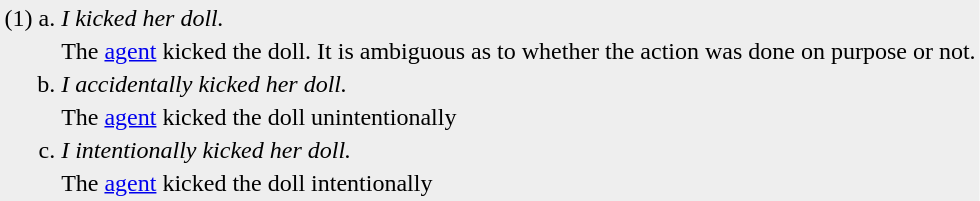<table style="background: #EEEEEE;">
<tr>
<td>(1) a.</td>
<td><em>I kicked her doll.</em></td>
</tr>
<tr>
<td></td>
<td>The <a href='#'>agent</a> kicked the doll. It is ambiguous as to whether the action was done on purpose or not.</td>
</tr>
<tr>
<td style="text-align: right;">b.</td>
<td><em>I accidentally kicked her doll.</em></td>
</tr>
<tr>
<td></td>
<td>The <a href='#'>agent</a> kicked the doll unintentionally</td>
</tr>
<tr>
<td style="text-align: right;">c.</td>
<td><em>I intentionally kicked her doll.</em></td>
</tr>
<tr>
<td></td>
<td>The <a href='#'>agent</a> kicked the doll intentionally</td>
</tr>
</table>
